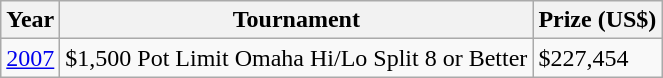<table class="wikitable">
<tr>
<th>Year</th>
<th>Tournament</th>
<th>Prize (US$)</th>
</tr>
<tr>
<td><a href='#'>2007</a></td>
<td>$1,500 Pot Limit Omaha Hi/Lo Split 8 or Better</td>
<td>$227,454</td>
</tr>
</table>
